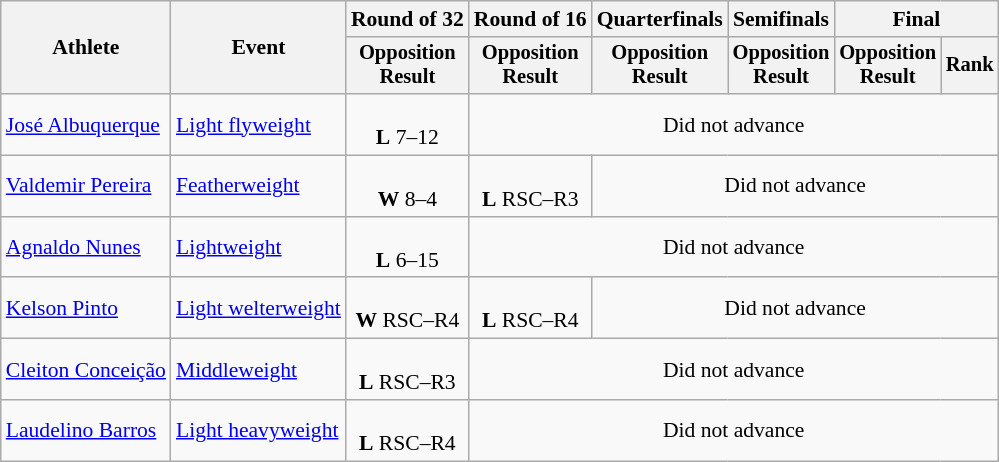<table class="wikitable" style="font-size:90%">
<tr>
<th rowspan="2">Athlete</th>
<th rowspan="2">Event</th>
<th>Round of 32</th>
<th>Round of 16</th>
<th>Quarterfinals</th>
<th>Semifinals</th>
<th colspan=2>Final</th>
</tr>
<tr style="font-size:95%">
<th>Opposition<br>Result</th>
<th>Opposition<br>Result</th>
<th>Opposition<br>Result</th>
<th>Opposition<br>Result</th>
<th>Opposition<br>Result</th>
<th>Rank</th>
</tr>
<tr align=center>
<td align=left><a href='#'>José Albuquerque</a></td>
<td align=left><a href='#'>Light flyweight</a></td>
<td><br><strong>L</strong> 7–12</td>
<td colspan=5>Did not advance</td>
</tr>
<tr align=center>
<td align=left><a href='#'>Valdemir Pereira</a></td>
<td align=left><a href='#'>Featherweight</a></td>
<td><br><strong>W</strong> 8–4</td>
<td><br><strong>L</strong> RSC–R3</td>
<td colspan=4>Did not advance</td>
</tr>
<tr align=center>
<td align=left><a href='#'>Agnaldo Nunes</a></td>
<td align=left><a href='#'>Lightweight</a></td>
<td><br><strong>L</strong> 6–15</td>
<td colspan=5>Did not advance</td>
</tr>
<tr align=center>
<td align=left><a href='#'>Kelson Pinto</a></td>
<td align=left><a href='#'>Light welterweight</a></td>
<td><br><strong>W</strong> RSC–R4</td>
<td><br><strong>L</strong> RSC–R4</td>
<td colspan=4>Did not advance</td>
</tr>
<tr align=center>
<td align=left><a href='#'>Cleiton Conceição</a></td>
<td align=left><a href='#'>Middleweight</a></td>
<td><br><strong>L</strong> RSC–R3</td>
<td colspan=5>Did not advance</td>
</tr>
<tr align=center>
<td align=left><a href='#'>Laudelino Barros</a></td>
<td align=left><a href='#'>Light heavyweight</a></td>
<td><br><strong>L</strong> RSC–R4</td>
<td colspan=5>Did not advance</td>
</tr>
</table>
